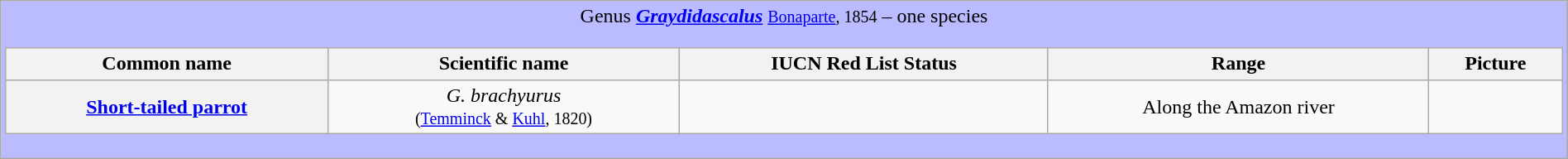<table class="wikitable" style="width:100%;text-align:center">
<tr>
<td colspan="100%" align="center" bgcolor="#BBBBFF">Genus <strong><em><a href='#'>Graydidascalus</a></em></strong> <small><a href='#'>Bonaparte</a>, 1854</small> – one species<br><table class="wikitable" style="width:100%;text-align:center">
<tr>
<th scope="col">Common name</th>
<th scope="col">Scientific name</th>
<th scope="col">IUCN Red List Status</th>
<th scope="col">Range</th>
<th scope="col">Picture</th>
</tr>
<tr>
<th scope="row"><a href='#'>Short-tailed parrot</a></th>
<td><em>G. brachyurus</em> <br><small>(<a href='#'>Temminck</a> & <a href='#'>Kuhl</a>, 1820)</small></td>
<td></td>
<td>Along the Amazon river</td>
<td></td>
</tr>
</table>
</td>
</tr>
</table>
